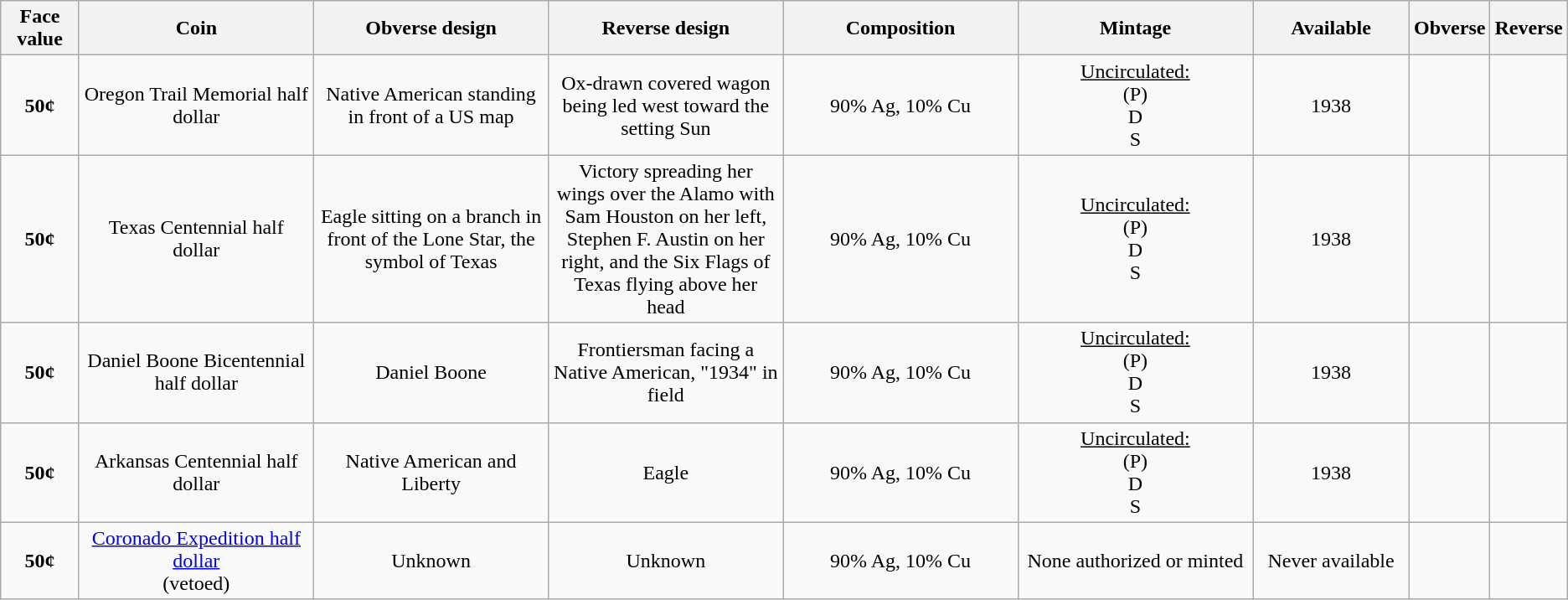<table class="wikitable">
<tr>
<th width="5%">Face value</th>
<th width="15%">Coin</th>
<th width="15%">Obverse design</th>
<th width="15%">Reverse design</th>
<th width="15%">Composition</th>
<th width="15%">Mintage</th>
<th width="10%">Available</th>
<th>Obverse</th>
<th>Reverse</th>
</tr>
<tr>
<td align="center"><strong>50¢</strong></td>
<td align="center">Oregon Trail Memorial half dollar</td>
<td align="center">Native American standing in front of a US map</td>
<td align="center">Ox-drawn covered wagon being led west toward the setting Sun</td>
<td align="center">90% Ag, 10% Cu</td>
<td align="center"><u>Uncirculated:</u><br> (P) <br>  D <br>  S</td>
<td align="center">1938</td>
<td></td>
<td></td>
</tr>
<tr>
<td align="center"><strong>50¢</strong></td>
<td align="center">Texas Centennial half dollar</td>
<td align="center">Eagle sitting on a branch in front of the Lone Star, the symbol of Texas</td>
<td align="center">Victory spreading her wings over the Alamo with Sam Houston on her left, Stephen F. Austin on her right, and the Six Flags of Texas flying above her head</td>
<td align="center">90% Ag, 10% Cu</td>
<td align="center"><u>Uncirculated:</u><br> (P) <br>  D <br>  S</td>
<td align="center">1938</td>
<td></td>
<td></td>
</tr>
<tr>
<td align="center"><strong>50¢</strong></td>
<td align="center">Daniel Boone Bicentennial half dollar</td>
<td align="center">Daniel Boone</td>
<td align="center">Frontiersman facing a Native American, "1934" in field</td>
<td align="center">90% Ag, 10% Cu</td>
<td align="center"><u>Uncirculated:</u><br> (P) <br>  D <br>  S</td>
<td align="center">1938</td>
<td></td>
<td></td>
</tr>
<tr>
<td align="center"><strong>50¢</strong></td>
<td align="center">Arkansas Centennial half dollar</td>
<td align="center">Native American and Liberty</td>
<td align="center">Eagle</td>
<td align="center">90% Ag, 10% Cu</td>
<td align="center"><u>Uncirculated:</u><br> (P) <br>  D <br>  S</td>
<td align="center">1938</td>
<td></td>
<td></td>
</tr>
<tr>
<td align="center"><strong>50¢</strong></td>
<td align="center"><a href='#'>Coronado Expedition half dollar</a><br>(vetoed)</td>
<td align="center">Unknown</td>
<td align="center">Unknown</td>
<td align="center">90% Ag, 10% Cu</td>
<td align="center">None authorized or minted</td>
<td align="center">Never available</td>
<td></td>
<td></td>
</tr>
</table>
